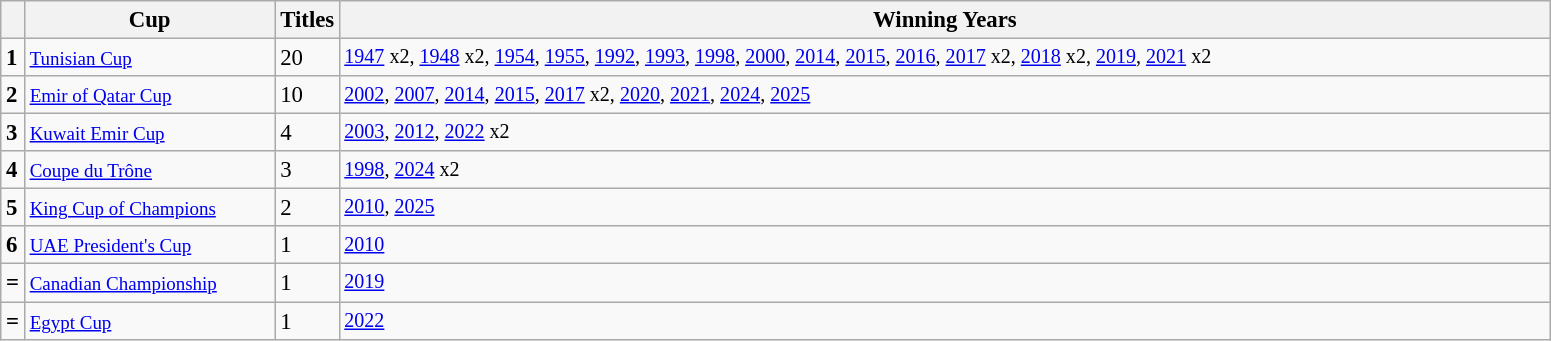<table class="wikitable plainrowheaders sortable" style="text-align:left;font-size:95%">
<tr>
<th style="width:3px;"></th>
<th style="width:160px;">Cup</th>
<th style="width:5px;">Titles</th>
<th style="width:800px;">Winning Years</th>
</tr>
<tr>
<td style="font-weight:bold;">1</td>
<td> <small><a href='#'>Tunisian Cup</a></small></td>
<td>20</td>
<td style="font-size:88%"><a href='#'>1947</a> x2, <a href='#'>1948</a> x2, <a href='#'>1954</a>, <a href='#'>1955</a>, <a href='#'>1992</a>, <a href='#'>1993</a>, <a href='#'>1998</a>, <a href='#'>2000</a>, <a href='#'>2014</a>, <a href='#'>2015</a>, <a href='#'>2016</a>, <a href='#'>2017</a> x2, <a href='#'>2018</a> x2, <a href='#'>2019</a>, <a href='#'>2021</a> x2</td>
</tr>
<tr>
<td style="font-weight:bold;">2</td>
<td> <small><a href='#'>Emir of Qatar Cup</a></small></td>
<td>10</td>
<td style="font-size:88%"><a href='#'>2002</a>, <a href='#'>2007</a>, <a href='#'>2014</a>, <a href='#'>2015</a>, <a href='#'>2017</a> x2, <a href='#'>2020</a>, <a href='#'>2021</a>, <a href='#'>2024</a>, <a href='#'>2025</a></td>
</tr>
<tr>
<td style="font-weight:bold;">3</td>
<td> <small><a href='#'>Kuwait Emir Cup</a></small></td>
<td>4</td>
<td style="font-size:88%"><a href='#'>2003</a>, <a href='#'>2012</a>, <a href='#'>2022</a> x2</td>
</tr>
<tr>
<td style="font-weight:bold;">4</td>
<td> <small><a href='#'>Coupe du Trône</a></small></td>
<td>3</td>
<td style="font-size:88%"><a href='#'>1998</a>, <a href='#'>2024</a> x2</td>
</tr>
<tr>
<td style="font-weight:bold;">5</td>
<td> <small><a href='#'>King Cup of Champions</a></small></td>
<td>2</td>
<td style="font-size:88%"><a href='#'>2010</a>, <a href='#'>2025</a></td>
</tr>
<tr>
<td style="font-weight:bold;">6</td>
<td> <small><a href='#'>UAE President's Cup</a></small></td>
<td>1</td>
<td style="font-size:88%"><a href='#'>2010</a></td>
</tr>
<tr UAE>
<td style="font-weight:bold;">=</td>
<td> <small><a href='#'>Canadian Championship</a></small></td>
<td>1</td>
<td style="font-size:88%"><a href='#'>2019</a></td>
</tr>
<tr>
<td style="font-weight:bold;">=</td>
<td> <small><a href='#'>Egypt Cup</a></small></td>
<td>1</td>
<td style="font-size:88%"><a href='#'>2022</a></td>
</tr>
</table>
